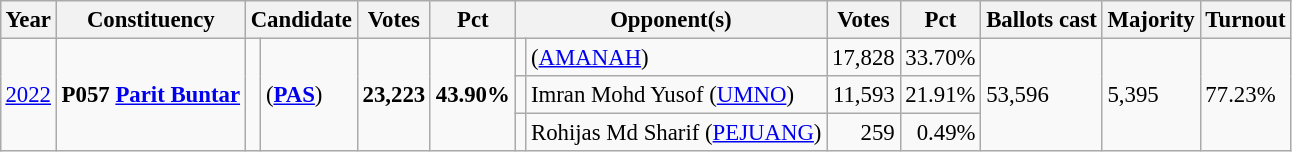<table class="wikitable" style="margin:0.5em ; font-size:95%">
<tr>
<th>Year</th>
<th>Constituency</th>
<th colspan=2>Candidate</th>
<th>Votes</th>
<th>Pct</th>
<th colspan=2>Opponent(s)</th>
<th>Votes</th>
<th>Pct</th>
<th>Ballots cast</th>
<th>Majority</th>
<th>Turnout</th>
</tr>
<tr>
<td rowspan=3><a href='#'>2022</a></td>
<td rowspan=3><strong>P057 <a href='#'>Parit Buntar</a></strong></td>
<td rowspan=3 bgcolor=></td>
<td rowspan=3> (<a href='#'><strong>PAS</strong></a>)</td>
<td rowspan=3 align="right"><strong>23,223</strong></td>
<td rowspan=3><strong>43.90%</strong></td>
<td></td>
<td> (<a href='#'>AMANAH</a>)</td>
<td align="right">17,828</td>
<td>33.70%</td>
<td rowspan=3>53,596</td>
<td rowspan=3>5,395</td>
<td rowspan=3>77.23%</td>
</tr>
<tr>
<td></td>
<td>Imran Mohd Yusof (<a href='#'>UMNO</a>)</td>
<td align="right">11,593</td>
<td>21.91%</td>
</tr>
<tr>
<td bgcolor=></td>
<td>Rohijas Md Sharif (<a href='#'>PEJUANG</a>)</td>
<td align="right">259</td>
<td align="right">0.49%</td>
</tr>
</table>
